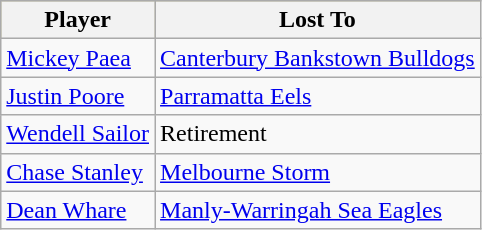<table class="wikitable">
<tr bgcolor=#bdb76b>
<th>Player</th>
<th>Lost To</th>
</tr>
<tr>
<td><a href='#'>Mickey Paea</a></td>
<td><a href='#'>Canterbury Bankstown Bulldogs</a></td>
</tr>
<tr>
<td><a href='#'>Justin Poore</a></td>
<td><a href='#'>Parramatta Eels</a></td>
</tr>
<tr>
<td><a href='#'>Wendell Sailor</a></td>
<td>Retirement</td>
</tr>
<tr>
<td><a href='#'>Chase Stanley</a></td>
<td><a href='#'>Melbourne Storm</a></td>
</tr>
<tr>
<td><a href='#'>Dean Whare</a></td>
<td><a href='#'>Manly-Warringah Sea Eagles</a></td>
</tr>
</table>
